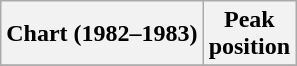<table class="wikitable sortable">
<tr>
<th align="left">Chart (1982–1983)</th>
<th align="center">Peak<br>position</th>
</tr>
<tr>
</tr>
</table>
